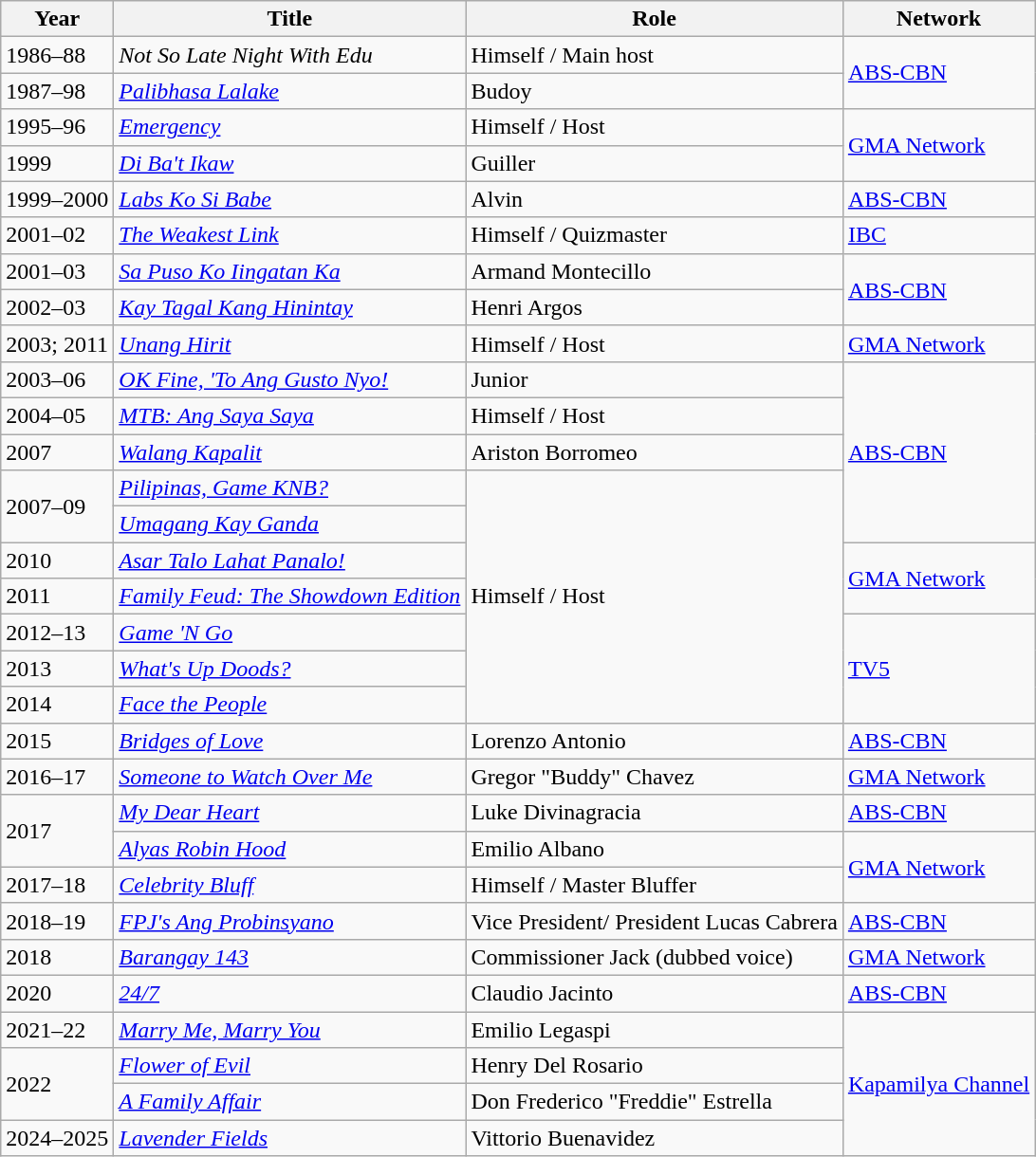<table class="wikitable sortable">
<tr>
<th>Year</th>
<th>Title</th>
<th>Role</th>
<th>Network</th>
</tr>
<tr>
<td>1986–88</td>
<td><em>Not So Late Night With Edu</em></td>
<td>Himself / Main host</td>
<td rowspan="2"><a href='#'>ABS-CBN</a></td>
</tr>
<tr>
<td>1987–98</td>
<td><em><a href='#'>Palibhasa Lalake</a></em></td>
<td>Budoy</td>
</tr>
<tr>
<td>1995–96</td>
<td><em><a href='#'>Emergency</a></em></td>
<td>Himself / Host</td>
<td rowspan="2"><a href='#'>GMA Network</a></td>
</tr>
<tr>
<td>1999</td>
<td><em><a href='#'>Di Ba't Ikaw</a></em></td>
<td>Guiller</td>
</tr>
<tr>
<td>1999–2000</td>
<td><em><a href='#'>Labs Ko Si Babe</a></em></td>
<td>Alvin</td>
<td><a href='#'>ABS-CBN</a></td>
</tr>
<tr>
<td>2001–02</td>
<td><em><a href='#'>The Weakest Link</a></em></td>
<td>Himself / Quizmaster</td>
<td><a href='#'>IBC</a></td>
</tr>
<tr>
<td>2001–03</td>
<td><em><a href='#'>Sa Puso Ko Iingatan Ka</a></em></td>
<td>Armand Montecillo</td>
<td rowspan="2"><a href='#'>ABS-CBN</a></td>
</tr>
<tr>
<td>2002–03</td>
<td><em><a href='#'>Kay Tagal Kang Hinintay</a></em></td>
<td>Henri Argos</td>
</tr>
<tr>
<td>2003; 2011</td>
<td><em><a href='#'>Unang Hirit</a></em></td>
<td>Himself / Host</td>
<td><a href='#'>GMA Network</a></td>
</tr>
<tr>
<td>2003–06</td>
<td><em><a href='#'>OK Fine, 'To Ang Gusto Nyo!</a></em></td>
<td>Junior</td>
<td rowspan="5"><a href='#'>ABS-CBN</a></td>
</tr>
<tr>
<td>2004–05</td>
<td><em><a href='#'>MTB: Ang Saya Saya</a></em></td>
<td>Himself / Host</td>
</tr>
<tr>
<td>2007</td>
<td><em><a href='#'>Walang Kapalit</a></em></td>
<td>Ariston Borromeo</td>
</tr>
<tr>
<td rowspan="2">2007–09</td>
<td><em><a href='#'>Pilipinas, Game KNB?</a></em></td>
<td rowspan="7">Himself / Host</td>
</tr>
<tr>
<td><em><a href='#'>Umagang Kay Ganda</a></em></td>
</tr>
<tr>
<td>2010</td>
<td><em><a href='#'>Asar Talo Lahat Panalo!</a></em></td>
<td rowspan="2"><a href='#'>GMA Network</a></td>
</tr>
<tr>
<td>2011</td>
<td><em><a href='#'>Family Feud: The Showdown Edition</a></em></td>
</tr>
<tr>
<td>2012–13</td>
<td><em><a href='#'>Game 'N Go</a></em></td>
<td rowspan="3"><a href='#'>TV5</a></td>
</tr>
<tr>
<td>2013</td>
<td><em><a href='#'>What's Up Doods?</a></em></td>
</tr>
<tr>
<td>2014</td>
<td><em><a href='#'>Face the People</a></em></td>
</tr>
<tr>
<td>2015</td>
<td><em><a href='#'>Bridges of Love</a></em></td>
<td>Lorenzo Antonio</td>
<td><a href='#'>ABS-CBN</a></td>
</tr>
<tr>
<td>2016–17</td>
<td><em><a href='#'>Someone to Watch Over Me</a></em></td>
<td>Gregor "Buddy" Chavez</td>
<td><a href='#'>GMA Network</a></td>
</tr>
<tr>
<td rowspan="2">2017</td>
<td><em><a href='#'>My Dear Heart</a></em></td>
<td>Luke Divinagracia</td>
<td><a href='#'>ABS-CBN</a></td>
</tr>
<tr>
<td><em><a href='#'>Alyas Robin Hood</a></em></td>
<td>Emilio Albano</td>
<td rowspan="2"><a href='#'>GMA Network</a></td>
</tr>
<tr>
<td>2017–18</td>
<td><em><a href='#'>Celebrity Bluff</a></em></td>
<td>Himself / Master Bluffer</td>
</tr>
<tr>
<td>2018–19</td>
<td><em><a href='#'>FPJ's Ang Probinsyano</a></em></td>
<td>Vice President/ President Lucas Cabrera</td>
<td><a href='#'>ABS-CBN</a></td>
</tr>
<tr>
<td>2018</td>
<td><em><a href='#'>Barangay 143</a></em></td>
<td>Commissioner Jack (dubbed voice)</td>
<td><a href='#'>GMA Network</a></td>
</tr>
<tr>
<td>2020</td>
<td><em><a href='#'>24/7</a></em></td>
<td>Claudio Jacinto</td>
<td><a href='#'>ABS-CBN</a></td>
</tr>
<tr>
<td>2021–22</td>
<td><em><a href='#'>Marry Me, Marry You</a></em></td>
<td>Emilio Legaspi</td>
<td rowspan=4><a href='#'>Kapamilya Channel</a></td>
</tr>
<tr>
<td rowspan=2>2022</td>
<td><em><a href='#'>Flower of Evil</a></em></td>
<td>Henry Del Rosario</td>
</tr>
<tr>
<td><em><a href='#'>A Family Affair</a></em></td>
<td>Don Frederico "Freddie" Estrella</td>
</tr>
<tr>
<td>2024–2025</td>
<td><em><a href='#'>Lavender Fields</a></em></td>
<td>Vittorio Buenavidez</td>
</tr>
</table>
